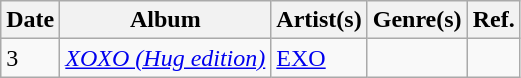<table class="wikitable">
<tr>
<th>Date</th>
<th>Album</th>
<th>Artist(s)</th>
<th>Genre(s)</th>
<th>Ref.</th>
</tr>
<tr>
<td>3</td>
<td><em><a href='#'>XOXO (Hug edition)</a></em></td>
<td><a href='#'>EXO</a></td>
<td></td>
<td></td>
</tr>
</table>
